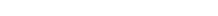<table style="width:22%; text-align:center;">
<tr style="color:white;">
<td style="background:"><strong>1</strong></td>
<td style="background:"><strong>7</strong></td>
</tr>
</table>
